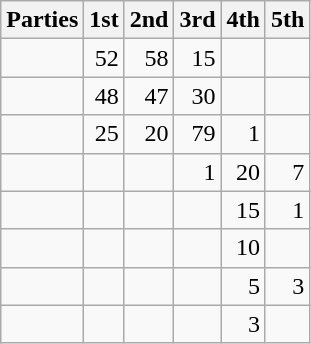<table class="wikitable" style="text-align:right;">
<tr>
<th style="text-align:left;">Parties</th>
<th>1st</th>
<th>2nd</th>
<th>3rd</th>
<th>4th</th>
<th>5th</th>
</tr>
<tr>
<td style="text-align:left;"></td>
<td>52</td>
<td>58</td>
<td>15</td>
<td></td>
<td></td>
</tr>
<tr>
<td style="text-align:left;"></td>
<td>48</td>
<td>47</td>
<td>30</td>
<td></td>
<td></td>
</tr>
<tr>
<td style="text-align:left;"></td>
<td>25</td>
<td>20</td>
<td>79</td>
<td>1</td>
<td></td>
</tr>
<tr>
<td style="text-align:left;"></td>
<td></td>
<td></td>
<td>1</td>
<td>20</td>
<td>7</td>
</tr>
<tr>
<td style="text-align:left;"></td>
<td></td>
<td></td>
<td></td>
<td>15</td>
<td>1</td>
</tr>
<tr>
<td style="text-align:left;"></td>
<td></td>
<td></td>
<td></td>
<td>10</td>
<td></td>
</tr>
<tr>
<td style="text-align:left;"></td>
<td></td>
<td></td>
<td></td>
<td>5</td>
<td>3</td>
</tr>
<tr>
<td style="text-align:left;"></td>
<td></td>
<td></td>
<td></td>
<td>3</td>
<td></td>
</tr>
</table>
